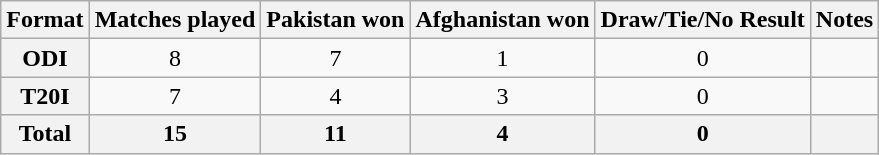<table class="wikitable" style="text-align:center;">
<tr>
<th>Format</th>
<th>Matches played</th>
<th>Pakistan won</th>
<th>Afghanistan won</th>
<th>Draw/Tie/No Result</th>
<th>Notes</th>
</tr>
<tr>
<th>ODI</th>
<td>8</td>
<td>7</td>
<td>1</td>
<td>0</td>
<td></td>
</tr>
<tr>
<th>T20I</th>
<td>7</td>
<td>4</td>
<td>3</td>
<td>0</td>
<td></td>
</tr>
<tr>
<th>Total</th>
<th>15</th>
<th>11</th>
<th>4</th>
<th>0</th>
<th></th>
</tr>
</table>
